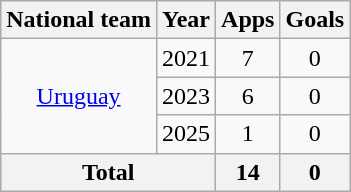<table class="wikitable" style="text-align:center">
<tr>
<th>National team</th>
<th>Year</th>
<th>Apps</th>
<th>Goals</th>
</tr>
<tr>
<td rowspan=3><a href='#'>Uruguay</a></td>
<td>2021</td>
<td>7</td>
<td>0</td>
</tr>
<tr>
<td>2023</td>
<td>6</td>
<td>0</td>
</tr>
<tr>
<td>2025</td>
<td>1</td>
<td>0</td>
</tr>
<tr>
<th colspan=2>Total</th>
<th>14</th>
<th>0</th>
</tr>
</table>
